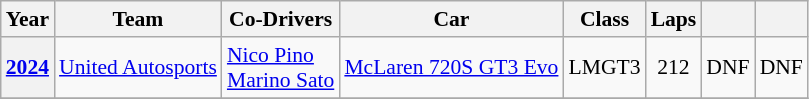<table class="wikitable" style="text-align:center; font-size:90%">
<tr>
<th>Year</th>
<th>Team</th>
<th>Co-Drivers</th>
<th>Car</th>
<th>Class</th>
<th>Laps</th>
<th></th>
<th></th>
</tr>
<tr>
<th><a href='#'>2024</a></th>
<td align="left"> <a href='#'>United Autosports</a></td>
<td align="left"> <a href='#'>Nico Pino</a><br> <a href='#'>Marino Sato</a></td>
<td align="left"><a href='#'>McLaren 720S GT3 Evo</a></td>
<td>LMGT3</td>
<td>212</td>
<td>DNF</td>
<td>DNF</td>
</tr>
<tr>
</tr>
</table>
